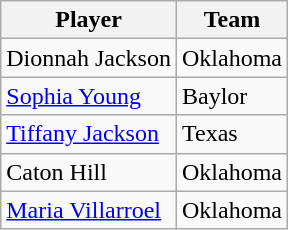<table class="wikitable">
<tr>
<th>Player</th>
<th>Team</th>
</tr>
<tr>
<td>Dionnah Jackson</td>
<td>Oklahoma</td>
</tr>
<tr>
<td><a href='#'>Sophia Young</a></td>
<td>Baylor</td>
</tr>
<tr>
<td><a href='#'>Tiffany Jackson</a></td>
<td>Texas</td>
</tr>
<tr>
<td>Caton Hill</td>
<td>Oklahoma</td>
</tr>
<tr>
<td><a href='#'>Maria Villarroel</a></td>
<td>Oklahoma</td>
</tr>
</table>
